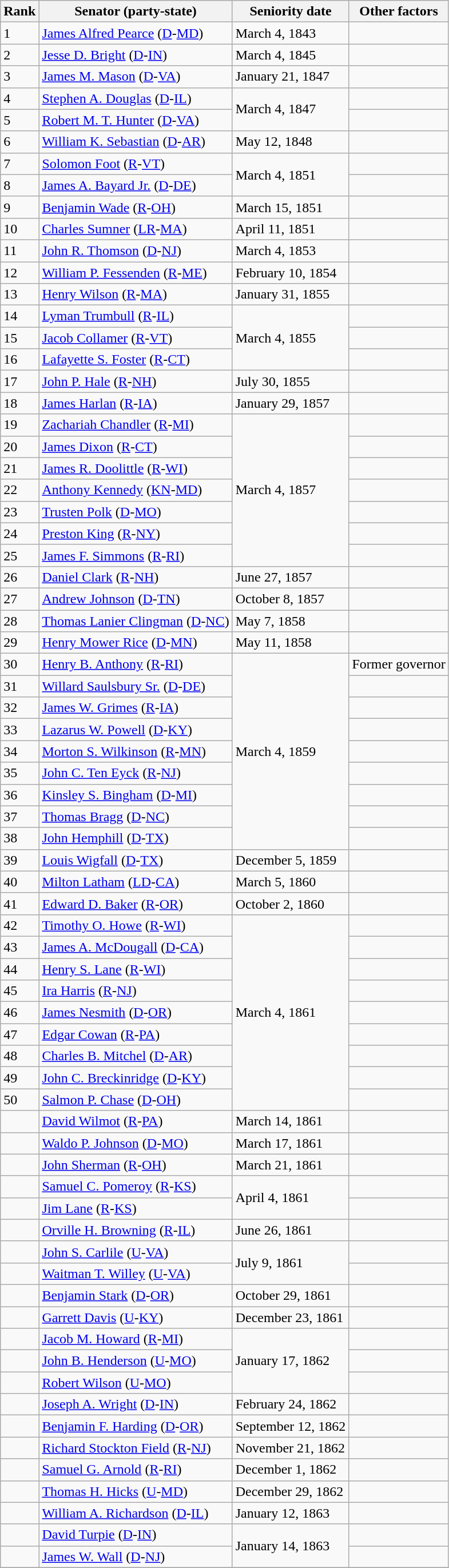<table class=wikitable>
<tr valign=bottom>
<th>Rank</th>
<th>Senator (party-state)</th>
<th>Seniority date</th>
<th>Other factors</th>
</tr>
<tr>
<td>1</td>
<td><a href='#'>James Alfred Pearce</a> (<a href='#'>D</a>-<a href='#'>MD</a>)</td>
<td>March 4, 1843</td>
<td></td>
</tr>
<tr>
<td>2</td>
<td><a href='#'>Jesse D. Bright</a> (<a href='#'>D</a>-<a href='#'>IN</a>)</td>
<td>March 4, 1845</td>
<td></td>
</tr>
<tr>
<td>3</td>
<td><a href='#'>James M. Mason</a> (<a href='#'>D</a>-<a href='#'>VA</a>)</td>
<td>January 21, 1847</td>
<td></td>
</tr>
<tr>
<td>4</td>
<td><a href='#'>Stephen A. Douglas</a> (<a href='#'>D</a>-<a href='#'>IL</a>)</td>
<td rowspan=2>March 4, 1847</td>
<td></td>
</tr>
<tr>
<td>5</td>
<td><a href='#'>Robert M. T. Hunter</a> (<a href='#'>D</a>-<a href='#'>VA</a>)</td>
<td></td>
</tr>
<tr>
<td>6</td>
<td><a href='#'>William K. Sebastian</a> (<a href='#'>D</a>-<a href='#'>AR</a>)</td>
<td>May 12, 1848</td>
<td></td>
</tr>
<tr>
<td>7</td>
<td><a href='#'>Solomon Foot</a> (<a href='#'>R</a>-<a href='#'>VT</a>)</td>
<td rowspan=2>March 4, 1851</td>
<td></td>
</tr>
<tr>
<td>8</td>
<td><a href='#'>James A. Bayard Jr.</a> (<a href='#'>D</a>-<a href='#'>DE</a>)</td>
<td></td>
</tr>
<tr>
<td>9</td>
<td><a href='#'>Benjamin Wade</a> (<a href='#'>R</a>-<a href='#'>OH</a>)</td>
<td>March 15, 1851</td>
<td></td>
</tr>
<tr>
<td>10</td>
<td><a href='#'>Charles Sumner</a> (<a href='#'>LR</a>-<a href='#'>MA</a>)</td>
<td>April 11, 1851</td>
<td></td>
</tr>
<tr>
<td>11</td>
<td><a href='#'>John R. Thomson</a> (<a href='#'>D</a>-<a href='#'>NJ</a>)</td>
<td>March 4, 1853</td>
<td></td>
</tr>
<tr>
<td>12</td>
<td><a href='#'>William P. Fessenden</a> (<a href='#'>R</a>-<a href='#'>ME</a>)</td>
<td>February 10, 1854</td>
<td></td>
</tr>
<tr>
<td>13</td>
<td><a href='#'>Henry Wilson</a> (<a href='#'>R</a>-<a href='#'>MA</a>)</td>
<td>January 31, 1855</td>
<td></td>
</tr>
<tr>
<td>14</td>
<td><a href='#'>Lyman Trumbull</a> (<a href='#'>R</a>-<a href='#'>IL</a>)</td>
<td rowspan=3>March 4, 1855</td>
<td></td>
</tr>
<tr>
<td>15</td>
<td><a href='#'>Jacob Collamer</a> (<a href='#'>R</a>-<a href='#'>VT</a>)</td>
<td></td>
</tr>
<tr>
<td>16</td>
<td><a href='#'>Lafayette S. Foster</a> (<a href='#'>R</a>-<a href='#'>CT</a>)</td>
<td></td>
</tr>
<tr>
<td>17</td>
<td><a href='#'>John P. Hale</a> (<a href='#'>R</a>-<a href='#'>NH</a>)</td>
<td>July 30, 1855</td>
<td></td>
</tr>
<tr>
<td>18</td>
<td><a href='#'>James Harlan</a> (<a href='#'>R</a>-<a href='#'>IA</a>)</td>
<td>January 29, 1857</td>
<td></td>
</tr>
<tr>
<td>19</td>
<td><a href='#'>Zachariah Chandler</a> (<a href='#'>R</a>-<a href='#'>MI</a>)</td>
<td rowspan=7>March 4, 1857</td>
<td></td>
</tr>
<tr>
<td>20</td>
<td><a href='#'>James Dixon</a> (<a href='#'>R</a>-<a href='#'>CT</a>)</td>
<td></td>
</tr>
<tr>
<td>21</td>
<td><a href='#'>James R. Doolittle</a> (<a href='#'>R</a>-<a href='#'>WI</a>)</td>
<td></td>
</tr>
<tr>
<td>22</td>
<td><a href='#'>Anthony Kennedy</a> (<a href='#'>KN</a>-<a href='#'>MD</a>)</td>
<td></td>
</tr>
<tr>
<td>23</td>
<td><a href='#'>Trusten Polk</a> (<a href='#'>D</a>-<a href='#'>MO</a>)</td>
<td></td>
</tr>
<tr>
<td>24</td>
<td><a href='#'>Preston King</a> (<a href='#'>R</a>-<a href='#'>NY</a>)</td>
<td></td>
</tr>
<tr>
<td>25</td>
<td><a href='#'>James F. Simmons</a> (<a href='#'>R</a>-<a href='#'>RI</a>)</td>
<td></td>
</tr>
<tr>
<td>26</td>
<td><a href='#'>Daniel Clark</a> (<a href='#'>R</a>-<a href='#'>NH</a>)</td>
<td>June 27, 1857</td>
<td></td>
</tr>
<tr>
<td>27</td>
<td><a href='#'>Andrew Johnson</a> (<a href='#'>D</a>-<a href='#'>TN</a>)</td>
<td>October 8, 1857</td>
<td></td>
</tr>
<tr>
<td>28</td>
<td><a href='#'>Thomas Lanier Clingman</a> (<a href='#'>D</a>-<a href='#'>NC</a>)</td>
<td>May 7, 1858</td>
<td></td>
</tr>
<tr>
<td>29</td>
<td><a href='#'>Henry Mower Rice</a> (<a href='#'>D</a>-<a href='#'>MN</a>)</td>
<td>May 11, 1858</td>
<td></td>
</tr>
<tr>
<td>30</td>
<td><a href='#'>Henry B. Anthony</a> (<a href='#'>R</a>-<a href='#'>RI</a>)</td>
<td rowspan=9>March 4, 1859</td>
<td>Former governor</td>
</tr>
<tr>
<td>31</td>
<td><a href='#'>Willard Saulsbury Sr.</a> (<a href='#'>D</a>-<a href='#'>DE</a>)</td>
<td></td>
</tr>
<tr>
<td>32</td>
<td><a href='#'>James W. Grimes</a> (<a href='#'>R</a>-<a href='#'>IA</a>)</td>
<td></td>
</tr>
<tr>
<td>33</td>
<td><a href='#'>Lazarus W. Powell</a> (<a href='#'>D</a>-<a href='#'>KY</a>)</td>
<td></td>
</tr>
<tr>
<td>34</td>
<td><a href='#'>Morton S. Wilkinson</a> (<a href='#'>R</a>-<a href='#'>MN</a>)</td>
<td></td>
</tr>
<tr>
<td>35</td>
<td><a href='#'>John C. Ten Eyck</a> (<a href='#'>R</a>-<a href='#'>NJ</a>)</td>
<td></td>
</tr>
<tr>
<td>36</td>
<td><a href='#'>Kinsley S. Bingham</a> (<a href='#'>D</a>-<a href='#'>MI</a>)</td>
<td></td>
</tr>
<tr>
<td>37</td>
<td><a href='#'>Thomas Bragg</a> (<a href='#'>D</a>-<a href='#'>NC</a>)</td>
<td></td>
</tr>
<tr>
<td>38</td>
<td><a href='#'>John Hemphill</a> (<a href='#'>D</a>-<a href='#'>TX</a>)</td>
<td></td>
</tr>
<tr>
<td>39</td>
<td><a href='#'>Louis Wigfall</a> (<a href='#'>D</a>-<a href='#'>TX</a>)</td>
<td>December 5, 1859</td>
<td></td>
</tr>
<tr>
<td>40</td>
<td><a href='#'>Milton Latham</a> (<a href='#'>LD</a>-<a href='#'>CA</a>)</td>
<td>March 5, 1860</td>
<td></td>
</tr>
<tr>
<td>41</td>
<td><a href='#'>Edward D. Baker</a> (<a href='#'>R</a>-<a href='#'>OR</a>)</td>
<td>October 2, 1860</td>
<td></td>
</tr>
<tr>
<td>42</td>
<td><a href='#'>Timothy O. Howe</a> (<a href='#'>R</a>-<a href='#'>WI</a>)</td>
<td rowspan=9>March 4, 1861</td>
<td></td>
</tr>
<tr>
<td>43</td>
<td><a href='#'>James A. McDougall</a> (<a href='#'>D</a>-<a href='#'>CA</a>)</td>
<td></td>
</tr>
<tr>
<td>44</td>
<td><a href='#'>Henry S. Lane</a> (<a href='#'>R</a>-<a href='#'>WI</a>)</td>
<td></td>
</tr>
<tr>
<td>45</td>
<td><a href='#'>Ira Harris</a> (<a href='#'>R</a>-<a href='#'>NJ</a>)</td>
<td></td>
</tr>
<tr>
<td>46</td>
<td><a href='#'>James Nesmith</a> (<a href='#'>D</a>-<a href='#'>OR</a>)</td>
<td></td>
</tr>
<tr>
<td>47</td>
<td><a href='#'>Edgar Cowan</a> (<a href='#'>R</a>-<a href='#'>PA</a>)</td>
<td></td>
</tr>
<tr>
<td>48</td>
<td><a href='#'>Charles B. Mitchel</a> (<a href='#'>D</a>-<a href='#'>AR</a>)</td>
<td></td>
</tr>
<tr>
<td>49</td>
<td><a href='#'>John C. Breckinridge</a> (<a href='#'>D</a>-<a href='#'>KY</a>)</td>
<td></td>
</tr>
<tr>
<td>50</td>
<td><a href='#'>Salmon P. Chase</a> (<a href='#'>D</a>-<a href='#'>OH</a>)</td>
<td></td>
</tr>
<tr>
<td></td>
<td><a href='#'>David Wilmot</a> (<a href='#'>R</a>-<a href='#'>PA</a>)</td>
<td>March 14, 1861</td>
<td></td>
</tr>
<tr>
<td></td>
<td><a href='#'>Waldo P. Johnson</a> (<a href='#'>D</a>-<a href='#'>MO</a>)</td>
<td>March 17, 1861</td>
<td></td>
</tr>
<tr>
<td></td>
<td><a href='#'>John Sherman</a> (<a href='#'>R</a>-<a href='#'>OH</a>)</td>
<td>March 21, 1861</td>
<td></td>
</tr>
<tr>
<td></td>
<td><a href='#'>Samuel C. Pomeroy</a> (<a href='#'>R</a>-<a href='#'>KS</a>)</td>
<td rowspan=2>April 4, 1861</td>
<td></td>
</tr>
<tr>
<td></td>
<td><a href='#'>Jim Lane</a> (<a href='#'>R</a>-<a href='#'>KS</a>)</td>
<td></td>
</tr>
<tr>
<td></td>
<td><a href='#'>Orville H. Browning</a> (<a href='#'>R</a>-<a href='#'>IL</a>)</td>
<td>June 26, 1861</td>
<td></td>
</tr>
<tr>
<td></td>
<td><a href='#'>John S. Carlile</a> (<a href='#'>U</a>-<a href='#'>VA</a>)</td>
<td rowspan=2>July 9, 1861</td>
<td></td>
</tr>
<tr>
<td></td>
<td><a href='#'>Waitman T. Willey</a> (<a href='#'>U</a>-<a href='#'>VA</a>)</td>
<td></td>
</tr>
<tr>
<td></td>
<td><a href='#'>Benjamin Stark</a> (<a href='#'>D</a>-<a href='#'>OR</a>)</td>
<td>October 29, 1861</td>
<td></td>
</tr>
<tr>
<td></td>
<td><a href='#'>Garrett Davis</a> (<a href='#'>U</a>-<a href='#'>KY</a>)</td>
<td>December 23, 1861</td>
<td></td>
</tr>
<tr>
<td></td>
<td><a href='#'>Jacob M. Howard</a> (<a href='#'>R</a>-<a href='#'>MI</a>)</td>
<td rowspan=3>January 17, 1862</td>
<td></td>
</tr>
<tr>
<td></td>
<td><a href='#'>John B. Henderson</a> (<a href='#'>U</a>-<a href='#'>MO</a>)</td>
<td></td>
</tr>
<tr>
<td></td>
<td><a href='#'>Robert Wilson</a> (<a href='#'>U</a>-<a href='#'>MO</a>)</td>
<td></td>
</tr>
<tr>
<td></td>
<td><a href='#'>Joseph A. Wright</a> (<a href='#'>D</a>-<a href='#'>IN</a>)</td>
<td>February 24, 1862</td>
<td></td>
</tr>
<tr>
<td></td>
<td><a href='#'>Benjamin F. Harding</a> (<a href='#'>D</a>-<a href='#'>OR</a>)</td>
<td>September 12, 1862</td>
<td></td>
</tr>
<tr>
<td></td>
<td><a href='#'>Richard Stockton Field</a> (<a href='#'>R</a>-<a href='#'>NJ</a>)</td>
<td>November 21, 1862</td>
<td></td>
</tr>
<tr>
<td></td>
<td><a href='#'>Samuel G. Arnold</a> (<a href='#'>R</a>-<a href='#'>RI</a>)</td>
<td>December 1, 1862</td>
<td></td>
</tr>
<tr>
<td></td>
<td><a href='#'>Thomas H. Hicks</a> (<a href='#'>U</a>-<a href='#'>MD</a>)</td>
<td>December 29, 1862</td>
<td></td>
</tr>
<tr>
<td></td>
<td><a href='#'>William A. Richardson</a> (<a href='#'>D</a>-<a href='#'>IL</a>)</td>
<td>January 12, 1863</td>
<td></td>
</tr>
<tr>
<td></td>
<td><a href='#'>David Turpie</a> (<a href='#'>D</a>-<a href='#'>IN</a>)</td>
<td rowspan=2>January 14, 1863</td>
<td></td>
</tr>
<tr>
<td></td>
<td><a href='#'>James W. Wall</a> (<a href='#'>D</a>-<a href='#'>NJ</a>)</td>
<td></td>
</tr>
<tr>
</tr>
</table>
